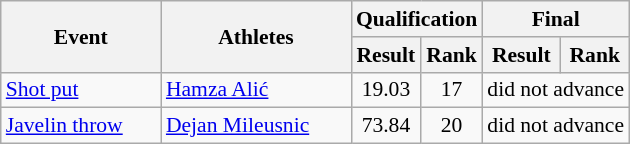<table class="wikitable" border="1" style="font-size:90%">
<tr>
<th rowspan="2" width=100>Event</th>
<th rowspan="2" width=120>Athletes</th>
<th colspan="2">Qualification</th>
<th colspan="2">Final</th>
</tr>
<tr>
<th>Result</th>
<th>Rank</th>
<th>Result</th>
<th>Rank</th>
</tr>
<tr>
<td><a href='#'>Shot put</a></td>
<td><a href='#'>Hamza Alić</a></td>
<td align=center>19.03</td>
<td align=center>17</td>
<td align=center colspan="2">did not advance</td>
</tr>
<tr>
<td><a href='#'>Javelin throw</a></td>
<td><a href='#'>Dejan Mileusnic</a></td>
<td align=center>73.84</td>
<td align=center>20</td>
<td align=center colspan="2">did not advance</td>
</tr>
</table>
